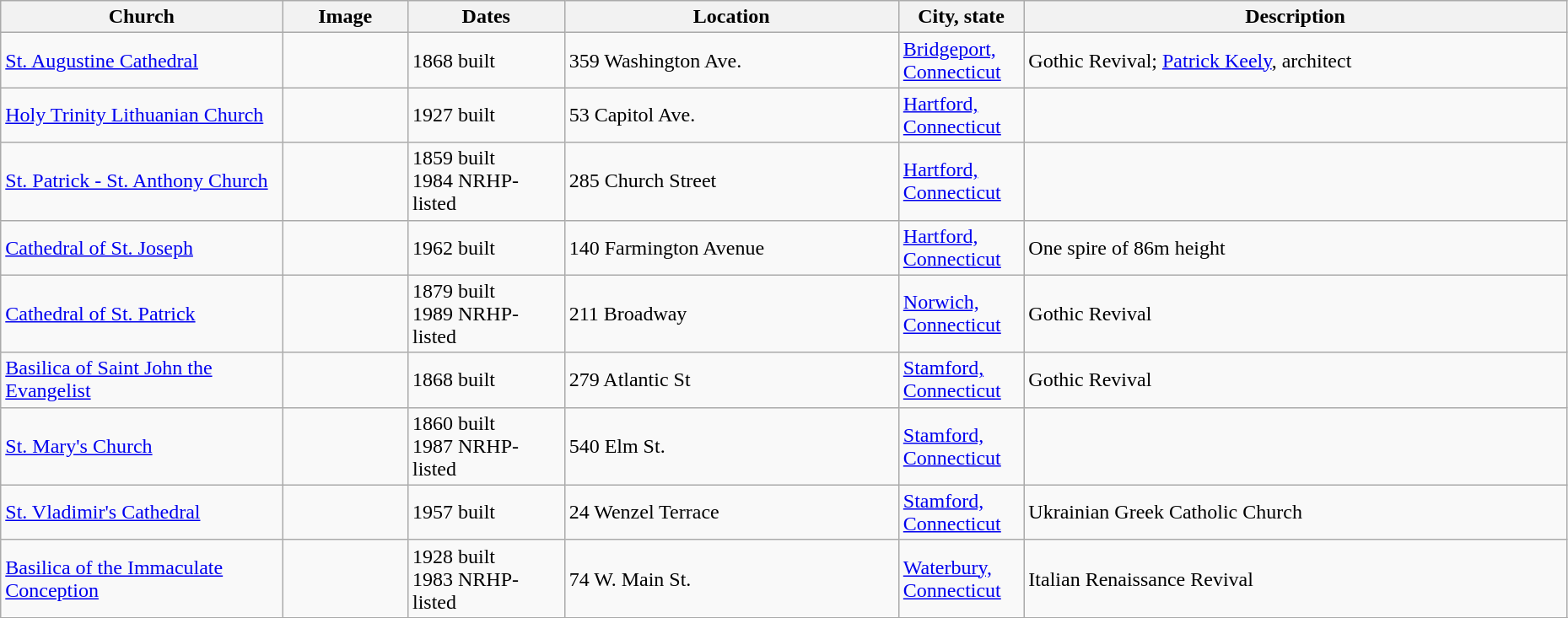<table class="wikitable sortable" style="width:98%">
<tr>
<th width = 18%><strong>Church</strong></th>
<th width = 8% class="unsortable"><strong>Image</strong></th>
<th width = 10%><strong>Dates</strong></th>
<th><strong>Location</strong></th>
<th width = 8%><strong>City, state</strong></th>
<th class="unsortable"><strong>Description</strong></th>
</tr>
<tr>
<td><a href='#'>St. Augustine Cathedral</a></td>
<td></td>
<td>1868 built</td>
<td>359 Washington Ave.</td>
<td><a href='#'>Bridgeport, Connecticut</a></td>
<td>Gothic Revival; <a href='#'>Patrick Keely</a>, architect</td>
</tr>
<tr>
<td><a href='#'>Holy Trinity Lithuanian Church</a></td>
<td></td>
<td>1927 built</td>
<td>53 Capitol Ave.</td>
<td><a href='#'>Hartford, Connecticut</a></td>
<td></td>
</tr>
<tr>
<td><a href='#'>St. Patrick - St. Anthony Church</a></td>
<td></td>
<td>1859 built<br>1984 NRHP-listed</td>
<td>285 Church Street</td>
<td><a href='#'>Hartford, Connecticut</a></td>
<td></td>
</tr>
<tr>
<td><a href='#'>Cathedral of St. Joseph</a></td>
<td></td>
<td>1962 built</td>
<td>140 Farmington Avenue</td>
<td><a href='#'>Hartford, Connecticut</a></td>
<td>One spire of 86m height</td>
</tr>
<tr>
<td><a href='#'>Cathedral of St. Patrick</a></td>
<td></td>
<td>1879 built<br>1989 NRHP-listed</td>
<td>211 Broadway</td>
<td><a href='#'>Norwich, Connecticut</a></td>
<td>Gothic Revival</td>
</tr>
<tr>
<td><a href='#'>Basilica of Saint John the Evangelist</a></td>
<td></td>
<td>1868 built</td>
<td>279 Atlantic St</td>
<td><a href='#'>Stamford, Connecticut</a></td>
<td>Gothic Revival</td>
</tr>
<tr>
<td><a href='#'>St. Mary's Church</a></td>
<td></td>
<td>1860 built<br>1987 NRHP-listed</td>
<td>540 Elm St.</td>
<td><a href='#'>Stamford, Connecticut</a></td>
<td></td>
</tr>
<tr>
<td><a href='#'>St. Vladimir's Cathedral</a></td>
<td></td>
<td>1957 built</td>
<td>24 Wenzel Terrace</td>
<td><a href='#'>Stamford, Connecticut</a></td>
<td>Ukrainian Greek Catholic Church</td>
</tr>
<tr>
<td><a href='#'>Basilica of the Immaculate Conception</a></td>
<td></td>
<td>1928 built<br>1983 NRHP-listed</td>
<td>74 W. Main St.</td>
<td><a href='#'>Waterbury, Connecticut</a></td>
<td>Italian Renaissance Revival</td>
</tr>
<tr>
</tr>
</table>
